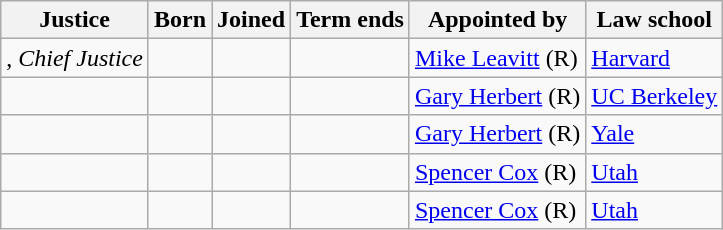<table class="wikitable sortable">
<tr>
<th>Justice</th>
<th>Born</th>
<th>Joined</th>
<th>Term ends</th>
<th>Appointed by</th>
<th>Law school</th>
</tr>
<tr>
<td>, <em>Chief Justice</em></td>
<td></td>
<td></td>
<td></td>
<td><a href='#'>Mike Leavitt</a> (R)</td>
<td><a href='#'>Harvard</a></td>
</tr>
<tr>
<td></td>
<td></td>
<td></td>
<td></td>
<td><a href='#'>Gary Herbert</a> (R)</td>
<td><a href='#'>UC Berkeley</a></td>
</tr>
<tr>
<td></td>
<td></td>
<td></td>
<td></td>
<td><a href='#'>Gary Herbert</a> (R)</td>
<td><a href='#'>Yale</a></td>
</tr>
<tr>
<td></td>
<td></td>
<td></td>
<td></td>
<td><a href='#'>Spencer Cox</a> (R)</td>
<td><a href='#'>Utah</a></td>
</tr>
<tr>
<td></td>
<td align="center"></td>
<td></td>
<td></td>
<td><a href='#'>Spencer Cox</a> (R)</td>
<td><a href='#'>Utah</a></td>
</tr>
</table>
